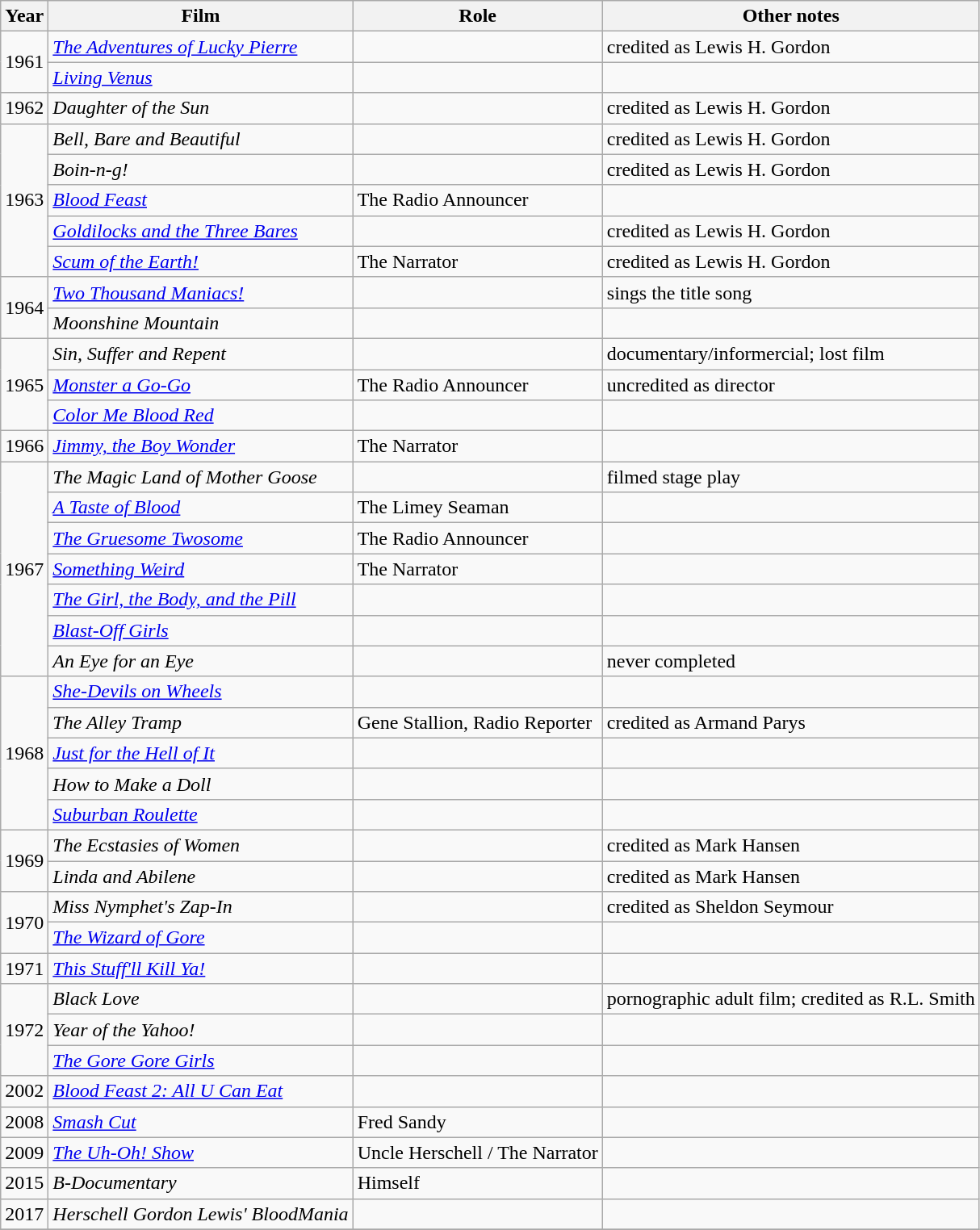<table class="wikitable">
<tr>
<th scope="col">Year</th>
<th scope="col">Film</th>
<th scope="col">Role</th>
<th scope="col">Other notes</th>
</tr>
<tr>
<td rowspan="2">1961</td>
<td><em><a href='#'>The Adventures of Lucky Pierre</a></em></td>
<td></td>
<td>credited as Lewis H. Gordon</td>
</tr>
<tr>
<td><em><a href='#'>Living Venus</a></em></td>
<td></td>
<td></td>
</tr>
<tr>
<td>1962</td>
<td><em>Daughter of the Sun</em></td>
<td></td>
<td>credited as Lewis H. Gordon</td>
</tr>
<tr>
<td rowspan="5">1963</td>
<td><em>Bell, Bare and Beautiful</em></td>
<td></td>
<td>credited as Lewis H. Gordon</td>
</tr>
<tr>
<td><em>Boin-n-g!</em></td>
<td></td>
<td>credited as Lewis H. Gordon</td>
</tr>
<tr>
<td><em><a href='#'>Blood Feast</a></em></td>
<td>The Radio Announcer</td>
<td></td>
</tr>
<tr>
<td><em><a href='#'>Goldilocks and the Three Bares</a></em></td>
<td></td>
<td>credited as Lewis H. Gordon</td>
</tr>
<tr>
<td><em><a href='#'>Scum of the Earth!</a></em></td>
<td>The Narrator</td>
<td>credited as Lewis H. Gordon</td>
</tr>
<tr>
<td rowspan="2">1964</td>
<td><em><a href='#'>Two Thousand Maniacs!</a></em></td>
<td></td>
<td>sings the title song</td>
</tr>
<tr>
<td><em>Moonshine Mountain</em></td>
<td></td>
<td></td>
</tr>
<tr>
<td rowspan="3">1965</td>
<td><em>Sin, Suffer and Repent</em></td>
<td></td>
<td>documentary/informercial; lost film</td>
</tr>
<tr>
<td><em><a href='#'>Monster a Go-Go</a></em></td>
<td>The Radio Announcer</td>
<td>uncredited as director</td>
</tr>
<tr>
<td><em><a href='#'>Color Me Blood Red</a></em></td>
<td></td>
<td></td>
</tr>
<tr>
<td>1966</td>
<td><em><a href='#'>Jimmy, the Boy Wonder</a></em></td>
<td>The Narrator</td>
<td></td>
</tr>
<tr>
<td rowspan="7">1967</td>
<td><em>The Magic Land of Mother Goose</em></td>
<td></td>
<td>filmed stage play</td>
</tr>
<tr>
<td><em><a href='#'>A Taste of Blood</a></em></td>
<td>The Limey Seaman</td>
<td></td>
</tr>
<tr>
<td><em><a href='#'>The Gruesome Twosome</a></em></td>
<td>The Radio Announcer</td>
<td></td>
</tr>
<tr>
<td><em><a href='#'>Something Weird</a></em></td>
<td>The Narrator</td>
<td></td>
</tr>
<tr>
<td><em><a href='#'>The Girl, the Body, and the Pill</a></em></td>
<td></td>
<td></td>
</tr>
<tr>
<td><em><a href='#'>Blast-Off Girls</a></em></td>
<td></td>
<td></td>
</tr>
<tr>
<td><em>An Eye for an Eye</em></td>
<td></td>
<td>never completed</td>
</tr>
<tr>
<td rowspan="5">1968</td>
<td><em><a href='#'>She-Devils on Wheels</a></em></td>
<td></td>
<td></td>
</tr>
<tr>
<td><em>The Alley Tramp</em></td>
<td>Gene Stallion, Radio Reporter</td>
<td>credited as Armand Parys</td>
</tr>
<tr>
<td><em><a href='#'>Just for the Hell of It</a></em></td>
<td></td>
<td></td>
</tr>
<tr>
<td><em>How to Make a Doll</em></td>
<td></td>
<td></td>
</tr>
<tr>
<td><em><a href='#'>Suburban Roulette</a></em></td>
<td></td>
<td></td>
</tr>
<tr>
<td rowspan="2">1969</td>
<td><em>The Ecstasies of Women</em></td>
<td></td>
<td>credited as Mark Hansen</td>
</tr>
<tr>
<td><em>Linda and Abilene</em></td>
<td></td>
<td>credited as Mark Hansen</td>
</tr>
<tr>
<td rowspan="2">1970</td>
<td><em>Miss Nymphet's Zap-In</em></td>
<td></td>
<td>credited as Sheldon Seymour</td>
</tr>
<tr>
<td><em><a href='#'>The Wizard of Gore</a></em></td>
<td></td>
<td></td>
</tr>
<tr>
<td>1971</td>
<td><em><a href='#'>This Stuff'll Kill Ya!</a></em></td>
<td></td>
<td></td>
</tr>
<tr>
<td rowspan="3">1972</td>
<td><em>Black Love</em></td>
<td></td>
<td>pornographic adult film; credited as R.L. Smith</td>
</tr>
<tr>
<td><em>Year of the Yahoo!</em></td>
<td></td>
<td></td>
</tr>
<tr>
<td><em><a href='#'>The Gore Gore Girls</a></em></td>
<td></td>
<td></td>
</tr>
<tr>
<td>2002</td>
<td><em><a href='#'>Blood Feast 2: All U Can Eat</a></em></td>
<td></td>
<td></td>
</tr>
<tr>
<td>2008</td>
<td><em><a href='#'>Smash Cut</a></em></td>
<td>Fred Sandy</td>
<td></td>
</tr>
<tr>
<td>2009</td>
<td><em><a href='#'>The Uh-Oh! Show</a></em></td>
<td>Uncle Herschell / The Narrator</td>
<td></td>
</tr>
<tr>
<td>2015</td>
<td><em>B-Documentary</em></td>
<td>Himself</td>
<td></td>
</tr>
<tr>
<td>2017</td>
<td><em>Herschell Gordon Lewis' BloodMania</em></td>
<td></td>
<td></td>
</tr>
<tr>
</tr>
</table>
